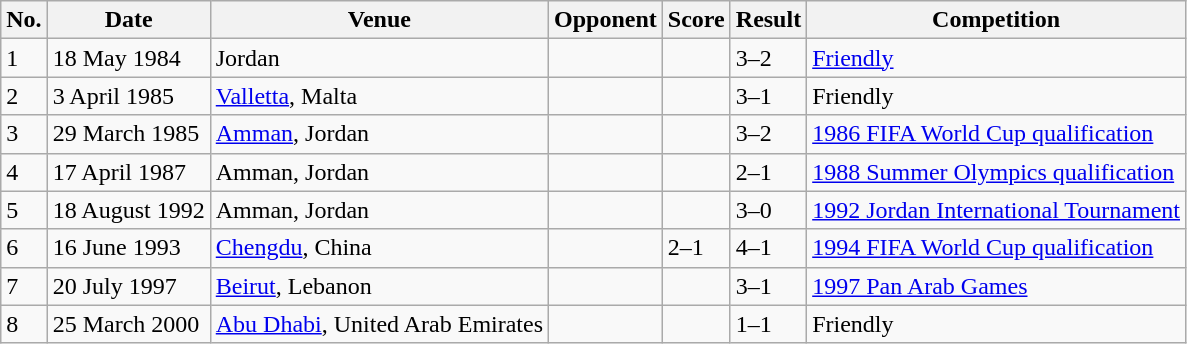<table class="wikitable">
<tr>
<th>No.</th>
<th>Date</th>
<th>Venue</th>
<th>Opponent</th>
<th>Score</th>
<th>Result</th>
<th>Competition</th>
</tr>
<tr>
<td>1</td>
<td>18 May 1984</td>
<td>Jordan</td>
<td></td>
<td></td>
<td>3–2</td>
<td><a href='#'>Friendly</a></td>
</tr>
<tr>
<td>2</td>
<td>3 April 1985</td>
<td><a href='#'>Valletta</a>, Malta</td>
<td></td>
<td></td>
<td>3–1</td>
<td>Friendly</td>
</tr>
<tr>
<td>3</td>
<td>29 March 1985</td>
<td><a href='#'>Amman</a>, Jordan</td>
<td></td>
<td></td>
<td>3–2</td>
<td><a href='#'>1986 FIFA World Cup qualification</a></td>
</tr>
<tr>
<td>4</td>
<td>17 April 1987</td>
<td>Amman, Jordan</td>
<td></td>
<td></td>
<td>2–1</td>
<td><a href='#'>1988 Summer Olympics qualification</a></td>
</tr>
<tr>
<td>5</td>
<td>18 August 1992</td>
<td>Amman, Jordan</td>
<td></td>
<td></td>
<td>3–0</td>
<td><a href='#'>1992 Jordan International Tournament</a></td>
</tr>
<tr>
<td>6</td>
<td>16 June 1993</td>
<td><a href='#'>Chengdu</a>, China</td>
<td></td>
<td>2–1</td>
<td>4–1</td>
<td><a href='#'>1994 FIFA World Cup qualification</a></td>
</tr>
<tr>
<td>7</td>
<td>20 July 1997</td>
<td><a href='#'>Beirut</a>, Lebanon</td>
<td></td>
<td></td>
<td>3–1</td>
<td><a href='#'>1997 Pan Arab Games</a></td>
</tr>
<tr>
<td>8</td>
<td>25 March 2000</td>
<td><a href='#'>Abu Dhabi</a>, United Arab Emirates</td>
<td></td>
<td></td>
<td>1–1</td>
<td>Friendly</td>
</tr>
</table>
